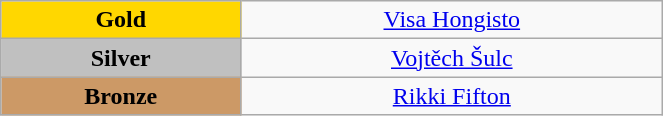<table class="wikitable" style="text-align:center; " width="35%">
<tr>
<td bgcolor="gold"><strong>Gold</strong></td>
<td><a href='#'>Visa Hongisto</a><br>  <small><em></em></small></td>
</tr>
<tr>
<td bgcolor="silver"><strong>Silver</strong></td>
<td><a href='#'>Vojtěch Šulc</a><br>  <small><em></em></small></td>
</tr>
<tr>
<td bgcolor="CC9966"><strong>Bronze</strong></td>
<td><a href='#'>Rikki Fifton</a><br>  <small><em></em></small></td>
</tr>
</table>
